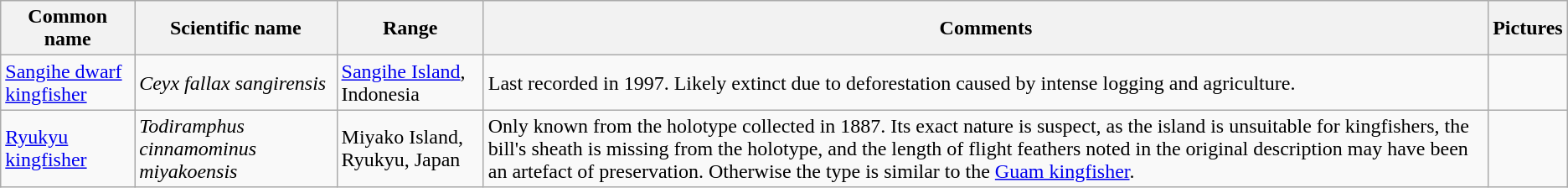<table class="wikitable sortable">
<tr>
<th>Common name</th>
<th>Scientific name</th>
<th>Range</th>
<th class="unsortable">Comments</th>
<th class="unsortable">Pictures</th>
</tr>
<tr>
<td><a href='#'>Sangihe dwarf kingfisher</a></td>
<td><em>Ceyx fallax sangirensis</em></td>
<td><a href='#'>Sangihe Island</a>, Indonesia</td>
<td>Last recorded in 1997. Likely extinct due to deforestation caused by intense logging and agriculture.</td>
<td></td>
</tr>
<tr>
<td><a href='#'>Ryukyu kingfisher</a></td>
<td><em>Todiramphus cinnamominus miyakoensis</em></td>
<td>Miyako Island, Ryukyu, Japan</td>
<td>Only known from the holotype collected in 1887. Its exact nature is suspect, as the island is unsuitable for kingfishers, the bill's sheath is missing from the holotype, and the length of flight feathers noted in the original description may have been an artefact of preservation. Otherwise the type is similar to the <a href='#'>Guam kingfisher</a>.</td>
<td></td>
</tr>
</table>
